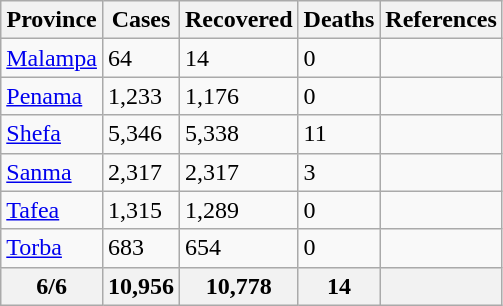<table class="wikitable sortable">
<tr>
<th>Province</th>
<th>Cases</th>
<th>Recovered</th>
<th>Deaths</th>
<th>References</th>
</tr>
<tr>
<td><a href='#'>Malampa</a></td>
<td>64</td>
<td>14</td>
<td>0</td>
<td></td>
</tr>
<tr>
<td><a href='#'>Penama</a></td>
<td>1,233</td>
<td>1,176</td>
<td>0</td>
<td></td>
</tr>
<tr>
<td><a href='#'>Shefa</a></td>
<td>5,346</td>
<td>5,338</td>
<td>11</td>
<td></td>
</tr>
<tr>
<td><a href='#'>Sanma</a></td>
<td>2,317</td>
<td>2,317</td>
<td>3</td>
<td></td>
</tr>
<tr>
<td><a href='#'>Tafea</a></td>
<td>1,315</td>
<td>1,289</td>
<td>0</td>
<td></td>
</tr>
<tr>
<td><a href='#'>Torba</a></td>
<td>683</td>
<td>654</td>
<td>0</td>
<td></td>
</tr>
<tr>
<th>6/6</th>
<th>10,956</th>
<th>10,778</th>
<th>14</th>
<th></th>
</tr>
</table>
